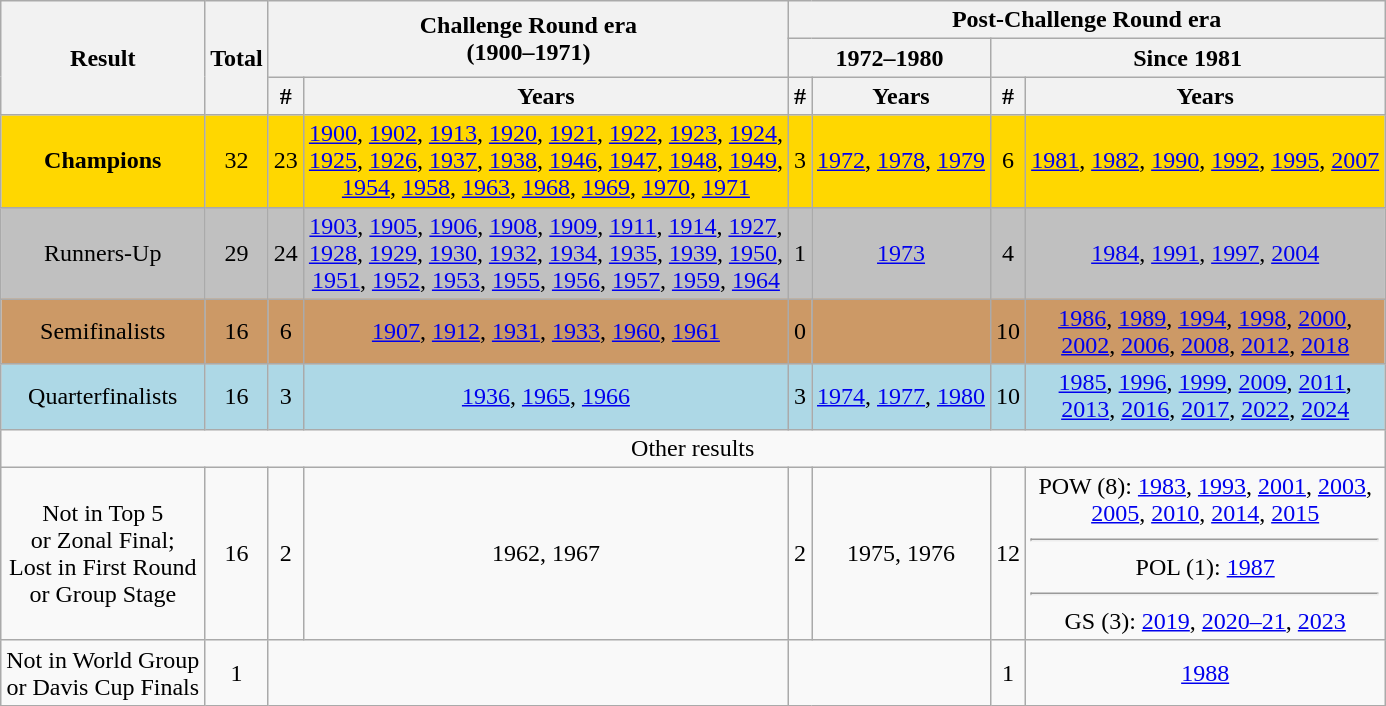<table class="wikitable" style="text-align:center">
<tr>
<th rowspan=3>Result</th>
<th rowspan=3>Total</th>
<th rowspan=2 colspan=2>Challenge Round era<br> (1900–1971)</th>
<th colspan=4>Post-Challenge Round era</th>
</tr>
<tr>
<th colspan=2>1972–1980</th>
<th colspan=2>Since 1981</th>
</tr>
<tr>
<th>#</th>
<th>Years</th>
<th>#</th>
<th>Years</th>
<th>#</th>
<th>Years</th>
</tr>
<tr>
<td bgcolor=gold><strong>Champions</strong></td>
<td bgcolor=gold>32</td>
<td bgcolor=gold>23</td>
<td bgcolor=gold><a href='#'>1900</a>, <a href='#'>1902</a>, <a href='#'>1913</a>, <a href='#'>1920</a>, <a href='#'>1921</a>, <a href='#'>1922</a>, <a href='#'>1923</a>, <a href='#'>1924</a>, <br><a href='#'>1925</a>, <a href='#'>1926</a>, <a href='#'>1937</a>, <a href='#'>1938</a>, <a href='#'>1946</a>, <a href='#'>1947</a>, <a href='#'>1948</a>, <a href='#'>1949</a>, <br><a href='#'>1954</a>, <a href='#'>1958</a>, <a href='#'>1963</a>, <a href='#'>1968</a>, <a href='#'>1969</a>, <a href='#'>1970</a>, <a href='#'>1971</a></td>
<td bgcolor=gold>3</td>
<td bgcolor=gold><a href='#'>1972</a>, <a href='#'>1978</a>, <a href='#'>1979</a></td>
<td bgcolor=gold>6</td>
<td bgcolor=gold><a href='#'>1981</a>, <a href='#'>1982</a>, <a href='#'>1990</a>, <a href='#'>1992</a>, <a href='#'>1995</a>, <a href='#'>2007</a></td>
</tr>
<tr>
<td bgcolor=silver>Runners-Up</td>
<td bgcolor=silver>29</td>
<td bgcolor=silver>24</td>
<td bgcolor=silver><a href='#'>1903</a>, <a href='#'>1905</a>, <a href='#'>1906</a>, <a href='#'>1908</a>, <a href='#'>1909</a>, <a href='#'>1911</a>, <a href='#'>1914</a>, <a href='#'>1927</a>, <br><a href='#'>1928</a>, <a href='#'>1929</a>, <a href='#'>1930</a>, <a href='#'>1932</a>, <a href='#'>1934</a>, <a href='#'>1935</a>, <a href='#'>1939</a>, <a href='#'>1950</a>, <br><a href='#'>1951</a>, <a href='#'>1952</a>, <a href='#'>1953</a>, <a href='#'>1955</a>, <a href='#'>1956</a>, <a href='#'>1957</a>, <a href='#'>1959</a>, <a href='#'>1964</a></td>
<td bgcolor=silver>1</td>
<td bgcolor=silver><a href='#'>1973</a></td>
<td bgcolor=silver>4</td>
<td bgcolor=silver><a href='#'>1984</a>, <a href='#'>1991</a>, <a href='#'>1997</a>, <a href='#'>2004</a></td>
</tr>
<tr>
<td bgcolor=#CC9966>Semifinalists</td>
<td bgcolor=#CC9966>16</td>
<td bgcolor=#CC9966>6</td>
<td bgcolor=#CC9966><a href='#'>1907</a>, <a href='#'>1912</a>, <a href='#'>1931</a>, <a href='#'>1933</a>, <a href='#'>1960</a>, <a href='#'>1961</a></td>
<td bgcolor=#CC9966>0</td>
<td bgcolor=#CC9966></td>
<td bgcolor=#CC9966>10</td>
<td bgcolor=#CC9966><a href='#'>1986</a>, <a href='#'>1989</a>, <a href='#'>1994</a>, <a href='#'>1998</a>, <a href='#'>2000</a>, <br><a href='#'>2002</a>, <a href='#'>2006</a>, <a href='#'>2008</a>, <a href='#'>2012</a>, <a href='#'>2018</a></td>
</tr>
<tr>
<td bgcolor=lightblue>Quarterfinalists</td>
<td bgcolor=lightblue>16</td>
<td bgcolor=lightblue>3</td>
<td bgcolor=lightblue><a href='#'>1936</a>, <a href='#'>1965</a>, <a href='#'>1966</a></td>
<td bgcolor=lightblue>3</td>
<td bgcolor=lightblue><a href='#'>1974</a>, <a href='#'>1977</a>, <a href='#'>1980</a></td>
<td bgcolor=lightblue>10</td>
<td bgcolor=lightblue><a href='#'>1985</a>, <a href='#'>1996</a>, <a href='#'>1999</a>, <a href='#'>2009</a>, <a href='#'>2011</a>, <br><a href='#'>2013</a>, <a href='#'>2016</a>, <a href='#'>2017</a>, <a href='#'>2022</a>, <a href='#'>2024</a></td>
</tr>
<tr>
<td colspan=8>Other results</td>
</tr>
<tr>
<td>Not in Top 5 <br>or Zonal Final; <br>Lost in First Round <br>or Group Stage</td>
<td>16</td>
<td>2</td>
<td>1962, 1967</td>
<td>2</td>
<td>1975, 1976</td>
<td>12</td>
<td>POW (8): <a href='#'>1983</a>, <a href='#'>1993</a>,  <a href='#'>2001</a>, <a href='#'>2003</a>, <br><a href='#'>2005</a>, <a href='#'>2010</a>, <a href='#'>2014</a>, <a href='#'>2015</a><hr> POL (1): <a href='#'>1987</a><hr>GS (3): <a href='#'>2019</a>, <a href='#'>2020–21</a>, <a href='#'>2023</a></td>
</tr>
<tr>
<td>Not in World Group<br> or Davis Cup Finals</td>
<td>1</td>
<td colspan=2></td>
<td colspan=2></td>
<td>1</td>
<td><a href='#'>1988</a></td>
</tr>
</table>
